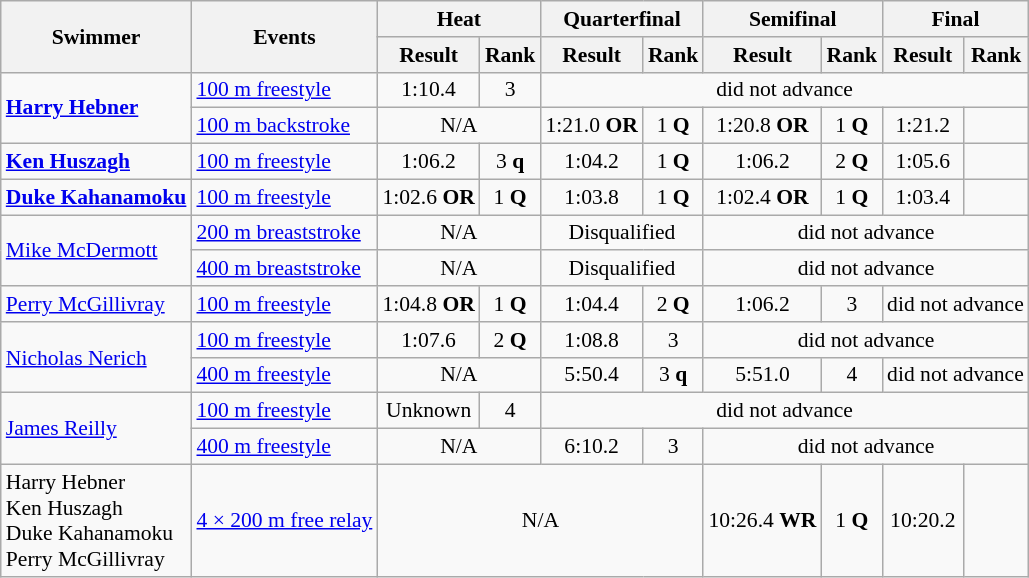<table class=wikitable style="font-size:90%">
<tr>
<th rowspan="2">Swimmer</th>
<th rowspan="2">Events</th>
<th colspan="2">Heat</th>
<th colspan=2>Quarterfinal</th>
<th colspan=2>Semifinal</th>
<th colspan="2">Final</th>
</tr>
<tr>
<th>Result</th>
<th>Rank</th>
<th>Result</th>
<th>Rank</th>
<th>Result</th>
<th>Rank</th>
<th>Result</th>
<th>Rank</th>
</tr>
<tr>
<td rowspan=2><strong><a href='#'>Harry Hebner</a></strong></td>
<td><a href='#'>100 m freestyle</a></td>
<td align=center>1:10.4</td>
<td align=center>3</td>
<td align=center colspan=6>did not advance</td>
</tr>
<tr>
<td><a href='#'>100 m backstroke</a></td>
<td align=center colspan=2>N/A</td>
<td align=center>1:21.0 <strong>OR</strong></td>
<td align=center>1 <strong>Q</strong></td>
<td align=center>1:20.8 <strong>OR</strong></td>
<td align=center>1 <strong>Q</strong></td>
<td align=center>1:21.2</td>
<td align=center></td>
</tr>
<tr>
<td><strong><a href='#'>Ken Huszagh</a></strong></td>
<td><a href='#'>100 m freestyle</a></td>
<td align=center>1:06.2</td>
<td align=center>3 <strong>q</strong></td>
<td align=center>1:04.2</td>
<td align=center>1 <strong>Q</strong></td>
<td align=center>1:06.2</td>
<td align=center>2 <strong>Q</strong></td>
<td align=center>1:05.6</td>
<td align=center></td>
</tr>
<tr>
<td><strong><a href='#'>Duke Kahanamoku</a></strong></td>
<td><a href='#'>100 m freestyle</a></td>
<td align=center>1:02.6 <strong>OR</strong></td>
<td align=center>1 <strong>Q</strong></td>
<td align=center>1:03.8</td>
<td align=center>1 <strong>Q</strong></td>
<td align=center>1:02.4 <strong>OR</strong></td>
<td align=center>1 <strong>Q</strong></td>
<td align=center>1:03.4</td>
<td align=center></td>
</tr>
<tr>
<td rowspan=2><a href='#'>Mike McDermott</a></td>
<td><a href='#'>200 m breaststroke</a></td>
<td align=center colspan=2>N/A</td>
<td align=center colspan=2>Disqualified</td>
<td align=center colspan=4>did not advance</td>
</tr>
<tr>
<td><a href='#'>400 m breaststroke</a></td>
<td align=center colspan=2>N/A</td>
<td align=center colspan=2>Disqualified</td>
<td align=center colspan=4>did not advance</td>
</tr>
<tr>
<td><a href='#'>Perry McGillivray</a></td>
<td><a href='#'>100 m freestyle</a></td>
<td align=center>1:04.8 <strong>OR</strong></td>
<td align=center>1 <strong>Q</strong></td>
<td align=center>1:04.4</td>
<td align=center>2 <strong>Q</strong></td>
<td align=center>1:06.2</td>
<td align=center>3</td>
<td align=center colspan=2>did not advance</td>
</tr>
<tr>
<td rowspan=2><a href='#'>Nicholas Nerich</a></td>
<td><a href='#'>100 m freestyle</a></td>
<td align=center>1:07.6</td>
<td align=center>2 <strong>Q</strong></td>
<td align=center>1:08.8</td>
<td align=center>3</td>
<td align=center colspan=4>did not advance</td>
</tr>
<tr>
<td><a href='#'>400 m freestyle</a></td>
<td align=center colspan=2>N/A</td>
<td align=center>5:50.4</td>
<td align=center>3 <strong>q</strong></td>
<td align=center>5:51.0</td>
<td align=center>4</td>
<td align=center colspan=2>did not advance</td>
</tr>
<tr>
<td rowspan=2><a href='#'>James Reilly</a></td>
<td><a href='#'>100 m freestyle</a></td>
<td align=center>Unknown</td>
<td align=center>4</td>
<td align=center colspan=6>did not advance</td>
</tr>
<tr>
<td><a href='#'>400 m freestyle</a></td>
<td align=center colspan=2>N/A</td>
<td align=center>6:10.2</td>
<td align=center>3</td>
<td align=center colspan=4>did not advance</td>
</tr>
<tr>
<td>Harry Hebner <br> Ken Huszagh <br> Duke Kahanamoku <br> Perry McGillivray</td>
<td><a href='#'>4 × 200 m free relay</a></td>
<td align=center colspan=4>N/A</td>
<td align=center>10:26.4 <strong>WR</strong></td>
<td align=center>1 <strong>Q</strong></td>
<td align=center>10:20.2</td>
<td align=center></td>
</tr>
</table>
